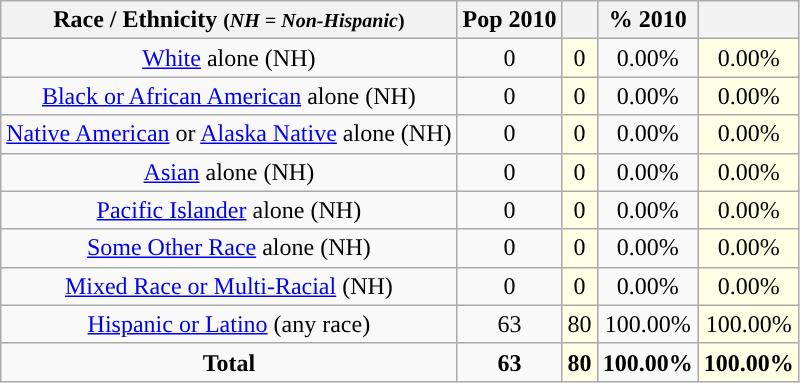<table class="wikitable" style="text-align:center;">
<tr>
<th>Race / Ethnicity <small>(<em>NH = Non-Hispanic</em>)</small></th>
<th>Pop 2010</th>
<th></th>
<th>% 2010</th>
<th></th>
</tr>
<tr>
<td><a href='#'>White</a> alone (NH)</td>
<td>0</td>
<td style='background: #ffffe6;'>0</td>
<td>0.00%</td>
<td style='background: #ffffe6;'>0.00%</td>
</tr>
<tr>
<td><a href='#'>Black or African American</a> alone (NH)</td>
<td>0</td>
<td style='background: #ffffe6;'>0</td>
<td>0.00%</td>
<td style='background: #ffffe6;'>0.00%</td>
</tr>
<tr>
<td><a href='#'>Native American</a> or <a href='#'>Alaska Native</a> alone (NH)</td>
<td>0</td>
<td style='background: #ffffe6;'>0</td>
<td>0.00%</td>
<td style='background: #ffffe6;'>0.00%</td>
</tr>
<tr>
<td><a href='#'>Asian</a> alone (NH)</td>
<td>0</td>
<td style='background: #ffffe6;'>0</td>
<td>0.00%</td>
<td style='background: #ffffe6;'>0.00%</td>
</tr>
<tr>
<td><a href='#'>Pacific Islander</a> alone (NH)</td>
<td>0</td>
<td style='background: #ffffe6;'>0</td>
<td>0.00%</td>
<td style='background: #ffffe6;'>0.00%</td>
</tr>
<tr>
<td><a href='#'>Some Other Race</a> alone (NH)</td>
<td>0</td>
<td style='background: #ffffe6;'>0</td>
<td>0.00%</td>
<td style='background: #ffffe6;'>0.00%</td>
</tr>
<tr>
<td><a href='#'>Mixed Race or Multi-Racial</a> (NH)</td>
<td>0</td>
<td style='background: #ffffe6;'>0</td>
<td>0.00%</td>
<td style='background: #ffffe6;'>0.00%</td>
</tr>
<tr>
<td><a href='#'>Hispanic or Latino</a> (any race)</td>
<td>63</td>
<td style='background: #ffffe6;'>80</td>
<td>100.00%</td>
<td style='background: #ffffe6;'>100.00%</td>
</tr>
<tr>
<td><strong>Total</strong></td>
<td><strong>63</strong></td>
<td style='background: #ffffe6;'><strong>80</strong></td>
<td><strong>100.00%</strong></td>
<td style='background: #ffffe6;'><strong>100.00%</strong></td>
</tr>
</table>
